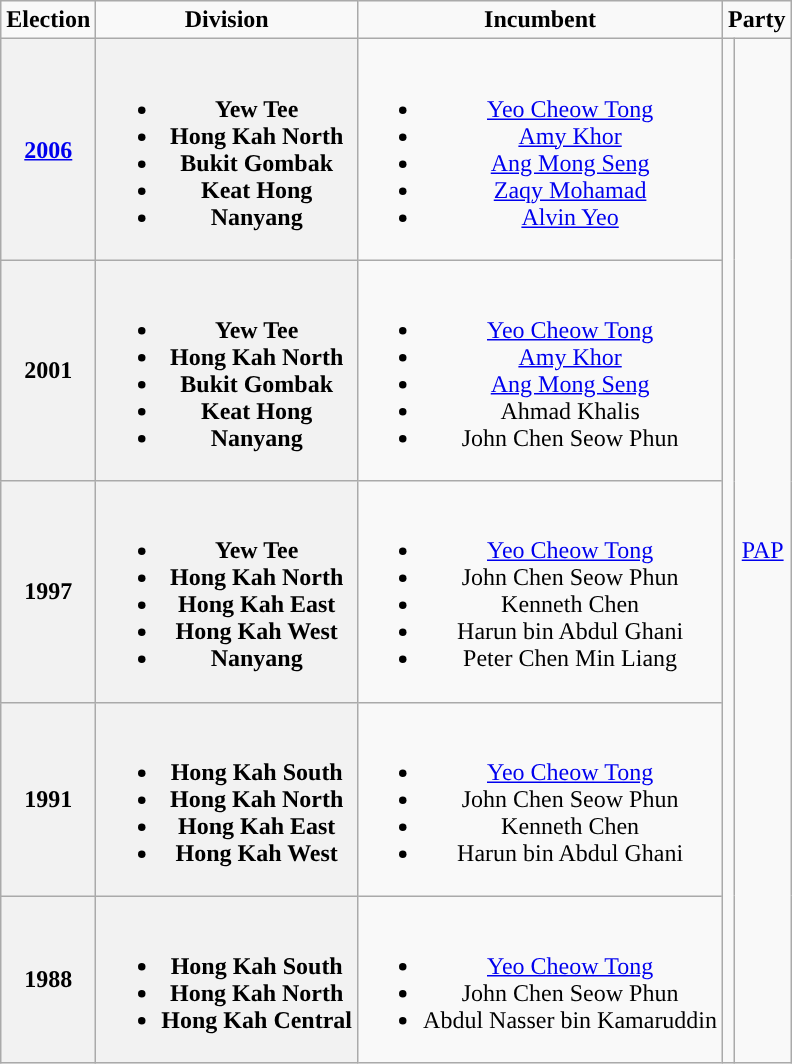<table class="wikitable" align="center" style="text-align:center">
<tr>
<td><strong>Election </strong></td>
<td><strong>Division </strong></td>
<td><strong>Incumbent</strong></td>
<td colspan="2"><strong>Party</strong></td>
</tr>
<tr>
<th><a href='#'>2006</a></th>
<th><br><ul><li>Yew Tee</li><li>Hong Kah North</li><li>Bukit Gombak</li><li>Keat Hong</li><li>Nanyang</li></ul></th>
<td><br><ul><li><a href='#'>Yeo Cheow Tong</a></li><li><a href='#'>Amy Khor</a></li><li><a href='#'>Ang Mong Seng</a></li><li><a href='#'>Zaqy Mohamad</a></li><li><a href='#'>Alvin Yeo</a></li></ul></td>
<td rowspan="5"></td>
<td rowspan="5"><a href='#'>PAP</a></td>
</tr>
<tr>
<th>2001</th>
<th><br><ul><li>Yew Tee</li><li>Hong Kah North</li><li>Bukit Gombak</li><li>Keat Hong</li><li>Nanyang</li></ul></th>
<td><br><ul><li><a href='#'>Yeo Cheow Tong</a></li><li><a href='#'>Amy Khor</a></li><li><a href='#'>Ang Mong Seng</a></li><li>Ahmad Khalis</li><li>John Chen Seow Phun</li></ul></td>
</tr>
<tr>
<th>1997</th>
<th><br><ul><li>Yew Tee</li><li>Hong Kah North</li><li>Hong Kah East</li><li>Hong Kah West</li><li>Nanyang</li></ul></th>
<td><br><ul><li><a href='#'>Yeo Cheow Tong</a></li><li>John Chen Seow Phun</li><li>Kenneth Chen</li><li>Harun bin Abdul Ghani</li><li>Peter Chen Min Liang</li></ul></td>
</tr>
<tr>
<th>1991</th>
<th><br><ul><li>Hong Kah South</li><li>Hong Kah North</li><li>Hong Kah East</li><li>Hong Kah West</li></ul></th>
<td><br><ul><li><a href='#'>Yeo Cheow Tong</a></li><li>John Chen Seow Phun</li><li>Kenneth Chen</li><li>Harun bin Abdul Ghani</li></ul></td>
</tr>
<tr>
<th>1988</th>
<th><br><ul><li>Hong Kah South</li><li>Hong Kah North</li><li>Hong Kah Central</li></ul></th>
<td><br><ul><li><a href='#'>Yeo Cheow Tong</a></li><li>John Chen Seow Phun</li><li>Abdul Nasser bin Kamaruddin</li></ul></td>
</tr>
</table>
